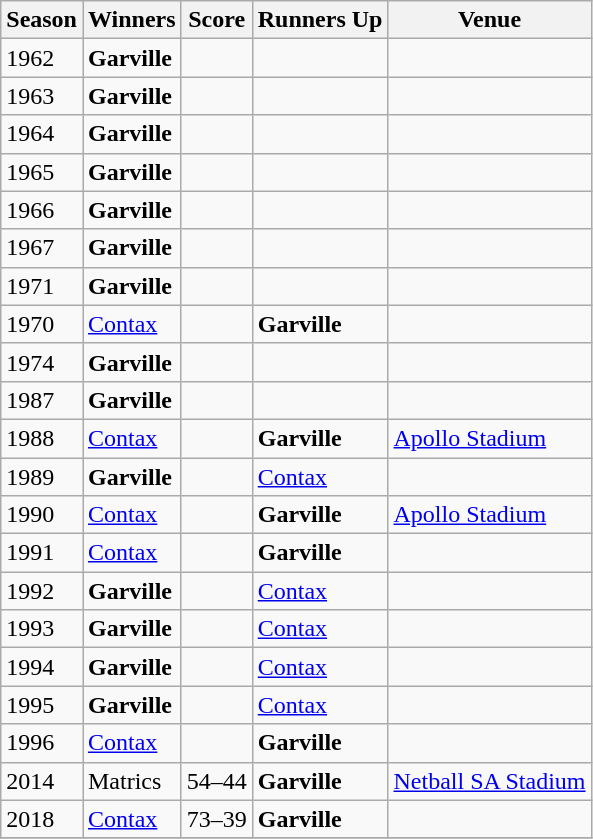<table class="wikitable collapsible">
<tr>
<th>Season</th>
<th>Winners</th>
<th>Score</th>
<th>Runners Up</th>
<th>Venue</th>
</tr>
<tr>
<td>1962</td>
<td><strong>Garville</strong></td>
<td></td>
<td></td>
<td></td>
</tr>
<tr>
<td>1963</td>
<td><strong>Garville</strong></td>
<td></td>
<td></td>
<td></td>
</tr>
<tr>
<td>1964</td>
<td><strong>Garville</strong></td>
<td></td>
<td></td>
<td></td>
</tr>
<tr>
<td>1965</td>
<td><strong>Garville</strong></td>
<td></td>
<td></td>
<td></td>
</tr>
<tr>
<td>1966</td>
<td><strong>Garville</strong></td>
<td></td>
<td></td>
<td></td>
</tr>
<tr>
<td>1967</td>
<td><strong>Garville</strong></td>
<td></td>
<td></td>
<td></td>
</tr>
<tr>
<td>1971</td>
<td><strong>Garville</strong></td>
<td></td>
<td></td>
<td></td>
</tr>
<tr>
<td>1970</td>
<td><a href='#'>Contax</a></td>
<td></td>
<td><strong>Garville</strong></td>
<td></td>
</tr>
<tr>
<td>1974</td>
<td><strong>Garville</strong></td>
<td></td>
<td></td>
<td></td>
</tr>
<tr>
<td>1987</td>
<td><strong>Garville</strong></td>
<td></td>
<td></td>
<td></td>
</tr>
<tr>
<td>1988</td>
<td><a href='#'>Contax</a></td>
<td></td>
<td><strong>Garville</strong></td>
<td><a href='#'>Apollo Stadium</a></td>
</tr>
<tr>
<td>1989</td>
<td><strong>Garville</strong></td>
<td></td>
<td><a href='#'>Contax</a></td>
<td></td>
</tr>
<tr>
<td>1990</td>
<td><a href='#'>Contax</a></td>
<td></td>
<td><strong>Garville</strong></td>
<td><a href='#'>Apollo Stadium</a></td>
</tr>
<tr>
<td>1991</td>
<td><a href='#'>Contax</a></td>
<td></td>
<td><strong>Garville</strong></td>
<td></td>
</tr>
<tr>
<td>1992</td>
<td><strong>Garville</strong></td>
<td></td>
<td><a href='#'>Contax</a></td>
<td></td>
</tr>
<tr>
<td>1993</td>
<td><strong>Garville</strong></td>
<td></td>
<td><a href='#'>Contax</a></td>
<td></td>
</tr>
<tr>
<td>1994</td>
<td><strong>Garville</strong></td>
<td></td>
<td><a href='#'>Contax</a></td>
<td></td>
</tr>
<tr>
<td>1995</td>
<td><strong>Garville</strong></td>
<td></td>
<td><a href='#'>Contax</a></td>
<td></td>
</tr>
<tr>
<td>1996</td>
<td><a href='#'>Contax</a></td>
<td></td>
<td><strong>Garville</strong></td>
<td></td>
</tr>
<tr>
<td>2014 </td>
<td>Matrics</td>
<td>54–44</td>
<td><strong>Garville</strong></td>
<td><a href='#'>Netball SA Stadium</a></td>
</tr>
<tr>
<td>2018 </td>
<td><a href='#'>Contax</a></td>
<td>73–39</td>
<td><strong>Garville</strong></td>
<td></td>
</tr>
<tr>
</tr>
</table>
